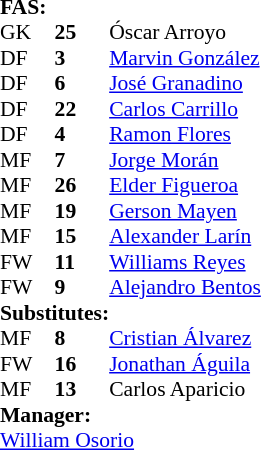<table style="font-size: 90%" cellspacing="0" cellpadding="0">
<tr>
<td colspan="4"><strong>FAS:</strong></td>
</tr>
<tr>
<th width="25"></th>
<th width="25"></th>
</tr>
<tr>
<td>GK</td>
<td><strong>25</strong></td>
<td> Óscar Arroyo</td>
<td></td>
<td></td>
</tr>
<tr>
<td>DF</td>
<td><strong>3</strong></td>
<td> <a href='#'>Marvin González</a></td>
<td></td>
<td></td>
</tr>
<tr>
<td>DF</td>
<td><strong>6</strong></td>
<td> <a href='#'>José Granadino</a></td>
<td></td>
<td></td>
</tr>
<tr>
<td>DF</td>
<td><strong>22</strong></td>
<td> <a href='#'>Carlos Carrillo</a></td>
</tr>
<tr>
<td>DF</td>
<td><strong>4</strong></td>
<td> <a href='#'>Ramon Flores</a></td>
<td></td>
<td></td>
</tr>
<tr>
<td>MF</td>
<td><strong>7</strong></td>
<td> <a href='#'>Jorge Morán</a></td>
<td></td>
<td></td>
</tr>
<tr>
<td>MF</td>
<td><strong>26</strong></td>
<td> <a href='#'>Elder Figueroa</a></td>
<td></td>
<td></td>
</tr>
<tr>
<td>MF</td>
<td><strong>19</strong></td>
<td> <a href='#'>Gerson Mayen</a></td>
<td></td>
<td></td>
</tr>
<tr>
<td>MF</td>
<td><strong>15</strong></td>
<td> <a href='#'>Alexander Larín</a></td>
<td></td>
<td></td>
</tr>
<tr>
<td>FW</td>
<td><strong>11</strong></td>
<td> <a href='#'>Williams Reyes</a></td>
</tr>
<tr>
<td>FW</td>
<td><strong>9</strong></td>
<td> <a href='#'>Alejandro Bentos</a></td>
<td></td>
<td></td>
</tr>
<tr>
<td colspan=2><strong>Substitutes:</strong></td>
</tr>
<tr>
<td>MF</td>
<td><strong>8</strong></td>
<td> <a href='#'>Cristian Álvarez</a></td>
<td></td>
<td></td>
</tr>
<tr>
<td>FW</td>
<td><strong>16</strong></td>
<td> <a href='#'>Jonathan Águila</a></td>
<td></td>
<td></td>
</tr>
<tr>
<td>MF</td>
<td><strong>13</strong></td>
<td> Carlos Aparicio</td>
<td></td>
<td></td>
</tr>
<tr>
<td colspan=3><strong>Manager:</strong></td>
</tr>
<tr>
<td colspan=4> <a href='#'>William Osorio</a></td>
</tr>
</table>
